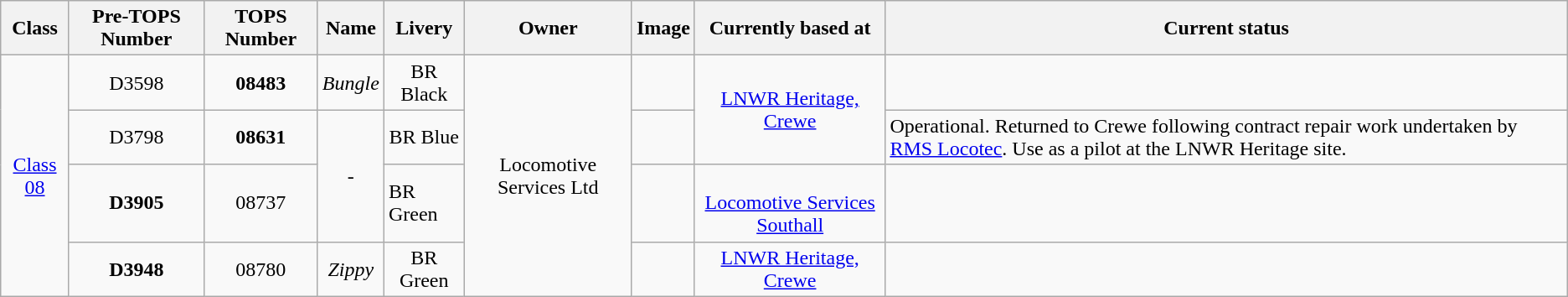<table class="wikitable">
<tr>
<th>Class</th>
<th>Pre-TOPS Number</th>
<th>TOPS Number</th>
<th>Name</th>
<th>Livery</th>
<th>Owner</th>
<th>Image</th>
<th>Currently based at</th>
<th>Current status</th>
</tr>
<tr>
<td rowspan="4" style="text-align:center;"><a href='#'>Class 08</a></td>
<td style="text-align:center;">D3598</td>
<td style="text-align:center;"><strong>08483</strong></td>
<td style="text-align:center;"><em>Bungle</em></td>
<td style="text-align:center;">BR Black</td>
<td rowspan="4" style="text-align:center;">Locomotive Services Ltd</td>
<td></td>
<td rowspan="2" style="text-align:center;"><a href='#'>LNWR Heritage, Crewe</a></td>
<td></td>
</tr>
<tr>
<td style="text-align:center;">D3798</td>
<td style="text-align:center;"><strong>08631</strong></td>
<td rowspan="2" style="text-align:center;">-</td>
<td style="text-align:center;">BR Blue</td>
<td></td>
<td>Operational. Returned to Crewe following contract repair work undertaken by <a href='#'>RMS Locotec</a>. Use as a pilot at the LNWR Heritage site.</td>
</tr>
<tr>
<td style="text-align:center;"><strong>D3905</strong></td>
<td style="text-align:center;">08737</td>
<td>BR Green</td>
<td></td>
<td style="text-align:center;"><br><a href='#'>Locomotive Services Southall</a></td>
<td></td>
</tr>
<tr>
<td style="text-align:center;"><strong>D3948</strong></td>
<td style="text-align:center;">08780</td>
<td style="text-align:center;"><em>Zippy</em></td>
<td style="text-align:center;">BR Green</td>
<td rowspan="1"></td>
<td style="text-align:center;"><a href='#'>LNWR Heritage, Crewe</a></td>
<td></td>
</tr>
</table>
